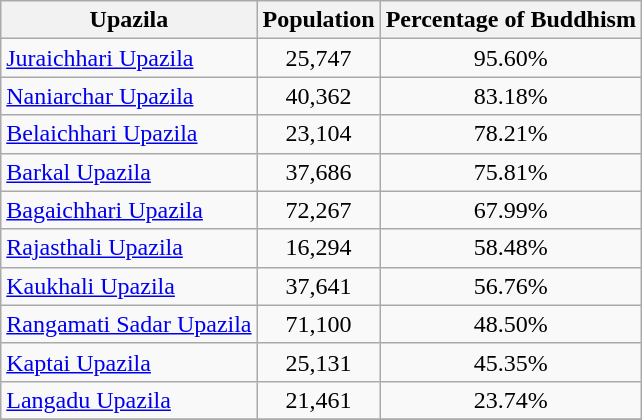<table class="wikitable sortable static-row-numbers static-row-header-text defaultleft col2right hover-highlight">
<tr>
<th>Upazila</th>
<th>Population</th>
<th>Percentage of Buddhism</th>
</tr>
<tr>
<td><a href='#'>Juraichhari Upazila</a></td>
<td align=center>25,747</td>
<td align=center>95.60%</td>
</tr>
<tr>
<td><a href='#'>Naniarchar Upazila</a></td>
<td align=center>40,362</td>
<td align=center>83.18%</td>
</tr>
<tr>
<td><a href='#'>Belaichhari Upazila</a></td>
<td align=center>23,104</td>
<td align=center>78.21%</td>
</tr>
<tr>
<td><a href='#'>Barkal Upazila</a></td>
<td align=center>37,686</td>
<td align=center>75.81%</td>
</tr>
<tr>
<td><a href='#'>Bagaichhari Upazila</a></td>
<td align=center>72,267</td>
<td align=center>67.99%</td>
</tr>
<tr>
<td><a href='#'>Rajasthali Upazila</a></td>
<td align=center>16,294</td>
<td align=center>58.48%</td>
</tr>
<tr>
<td><a href='#'>Kaukhali Upazila</a></td>
<td align=center>37,641</td>
<td align=center>56.76%</td>
</tr>
<tr>
<td><a href='#'>Rangamati Sadar Upazila</a></td>
<td align=center>71,100</td>
<td align=center>48.50%</td>
</tr>
<tr>
<td><a href='#'>Kaptai Upazila</a></td>
<td align=center>25,131</td>
<td align=center>45.35%</td>
</tr>
<tr>
<td><a href='#'>Langadu Upazila</a></td>
<td align=center>21,461</td>
<td align='center'>23.74%</td>
</tr>
<tr>
</tr>
</table>
